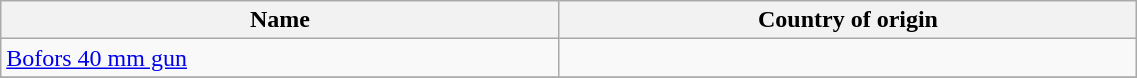<table class=wikitable border="0" width="60%">
<tr>
<th width="5%">Name</th>
<th width="5%">Country of origin</th>
</tr>
<tr>
<td><a href='#'>Bofors 40&nbsp;mm gun</a></td>
<td></td>
</tr>
<tr>
</tr>
</table>
